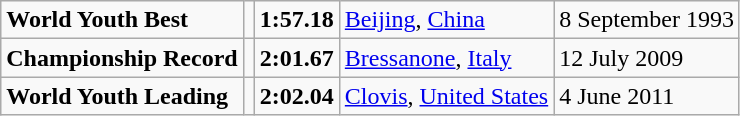<table class="wikitable">
<tr>
<td><strong>World Youth Best</strong></td>
<td></td>
<td><strong>1:57.18</strong></td>
<td><a href='#'>Beijing</a>, <a href='#'>China</a></td>
<td>8 September 1993</td>
</tr>
<tr>
<td><strong>Championship Record</strong></td>
<td></td>
<td><strong>2:01.67</strong></td>
<td><a href='#'>Bressanone</a>, <a href='#'>Italy</a></td>
<td>12 July 2009</td>
</tr>
<tr>
<td><strong>World Youth Leading</strong></td>
<td></td>
<td><strong>2:02.04</strong></td>
<td><a href='#'>Clovis</a>, <a href='#'>United States</a></td>
<td>4 June 2011</td>
</tr>
</table>
